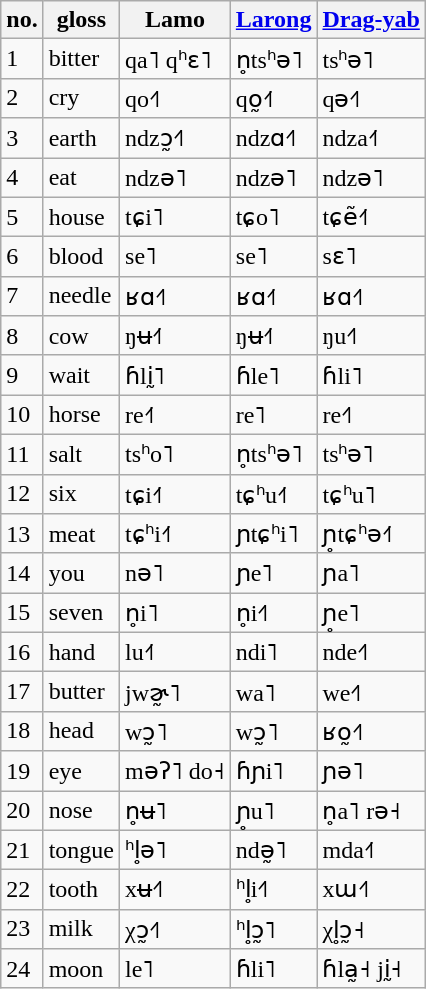<table class="wikitable" sortable">
<tr>
<th>no.</th>
<th>gloss</th>
<th>Lamo</th>
<th><a href='#'>Larong</a></th>
<th><a href='#'>Drag-yab</a></th>
</tr>
<tr>
<td>1</td>
<td>bitter</td>
<td>qa˥ qʰɛ˥</td>
<td>n̥tsʰə˥</td>
<td>tsʰə˥</td>
</tr>
<tr>
<td>2</td>
<td>cry</td>
<td>qo˧˥</td>
<td>qo̰˧˥</td>
<td>qə˧˥</td>
</tr>
<tr>
<td>3</td>
<td>earth</td>
<td>ndzɔ̰˧˥</td>
<td>ndzɑ˧˥</td>
<td>ndza˧˥</td>
</tr>
<tr>
<td>4</td>
<td>eat</td>
<td>ndzə˥</td>
<td>ndzə˥</td>
<td>ndzə˥</td>
</tr>
<tr>
<td>5</td>
<td>house</td>
<td>tɕi˥</td>
<td>tɕo˥</td>
<td>tɕẽ˧˥</td>
</tr>
<tr>
<td>6</td>
<td>blood</td>
<td>se˥</td>
<td>se˥</td>
<td>sɛ˥</td>
</tr>
<tr>
<td>7</td>
<td>needle</td>
<td>ʁɑ˧˥</td>
<td>ʁɑ˧˥</td>
<td>ʁɑ˧˥</td>
</tr>
<tr>
<td>8</td>
<td>cow</td>
<td>ŋʉ˧˥</td>
<td>ŋʉ˧˥</td>
<td>ŋu˧˥</td>
</tr>
<tr>
<td>9</td>
<td>wait</td>
<td>ɦlḭ˥</td>
<td>ɦle˥</td>
<td>ɦli˥</td>
</tr>
<tr>
<td>10</td>
<td>horse</td>
<td>re˧˥</td>
<td>re˥</td>
<td>re˧˥</td>
</tr>
<tr>
<td>11</td>
<td>salt</td>
<td>tsʰo˥</td>
<td>n̥tsʰə˥</td>
<td>tsʰə˥</td>
</tr>
<tr>
<td>12</td>
<td>six</td>
<td>tɕi˧˥</td>
<td>tɕʰu˧˥</td>
<td>tɕʰu˥</td>
</tr>
<tr>
<td>13</td>
<td>meat</td>
<td>tɕʰi˧˥</td>
<td>ɲtɕʰi˥</td>
<td>ɲ̥tɕʰə˧˥</td>
</tr>
<tr>
<td>14</td>
<td>you</td>
<td>nə˥</td>
<td>ɲe˥</td>
<td>ɲa˥</td>
</tr>
<tr>
<td>15</td>
<td>seven</td>
<td>n̥i˥</td>
<td>n̥i˧˥</td>
<td>ɲ̥e˥</td>
</tr>
<tr>
<td>16</td>
<td>hand</td>
<td>lu˧˥</td>
<td>ndi˥</td>
<td>nde˧˥</td>
</tr>
<tr>
<td>17</td>
<td>butter</td>
<td>jwɚ̰˥</td>
<td>wa˥</td>
<td>we˧˥</td>
</tr>
<tr>
<td>18</td>
<td>head</td>
<td>wɔ̰˥</td>
<td>wɔ̰˥</td>
<td>ʁo̰˧˥</td>
</tr>
<tr>
<td>19</td>
<td>eye</td>
<td>məʔ˥ do˧</td>
<td>ɦɲi˥</td>
<td>ɲə˥</td>
</tr>
<tr>
<td>20</td>
<td>nose</td>
<td>n̥ʉ˥</td>
<td>ɲ̥u˥</td>
<td>n̥a˥ rə˧</td>
</tr>
<tr>
<td>21</td>
<td>tongue</td>
<td>ʰl̥ə˥</td>
<td>ndə̰˥</td>
<td>mda˧˥</td>
</tr>
<tr>
<td>22</td>
<td>tooth</td>
<td>xʉ˧˥</td>
<td>ʰl̥i˧˥</td>
<td>xɯ˧˥</td>
</tr>
<tr>
<td>23</td>
<td>milk</td>
<td>χɔ̰˧˥</td>
<td>ʰl̥ɔ̰˥</td>
<td>χl̥ɔ̰˧</td>
</tr>
<tr>
<td>24</td>
<td>moon</td>
<td>le˥</td>
<td>ɦli˥</td>
<td>ɦla̰˧ jḭ˧</td>
</tr>
</table>
